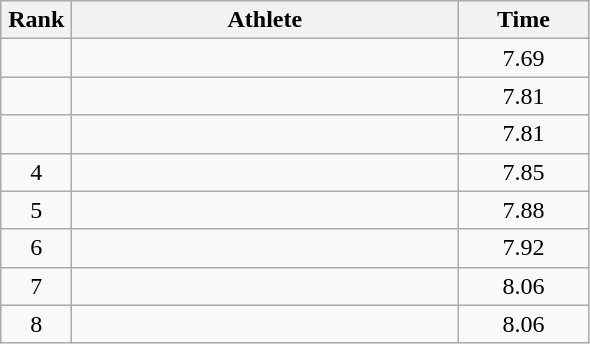<table class=wikitable style="text-align:center">
<tr>
<th width=40>Rank</th>
<th width=250>Athlete</th>
<th width=80>Time</th>
</tr>
<tr>
<td></td>
<td align=left></td>
<td>7.69</td>
</tr>
<tr>
<td></td>
<td align=left></td>
<td>7.81</td>
</tr>
<tr>
<td></td>
<td align=left></td>
<td>7.81</td>
</tr>
<tr>
<td>4</td>
<td align=left></td>
<td>7.85</td>
</tr>
<tr>
<td>5</td>
<td align=left></td>
<td>7.88</td>
</tr>
<tr>
<td>6</td>
<td align=left></td>
<td>7.92</td>
</tr>
<tr>
<td>7</td>
<td align=left></td>
<td>8.06</td>
</tr>
<tr>
<td>8</td>
<td align=left></td>
<td>8.06</td>
</tr>
</table>
